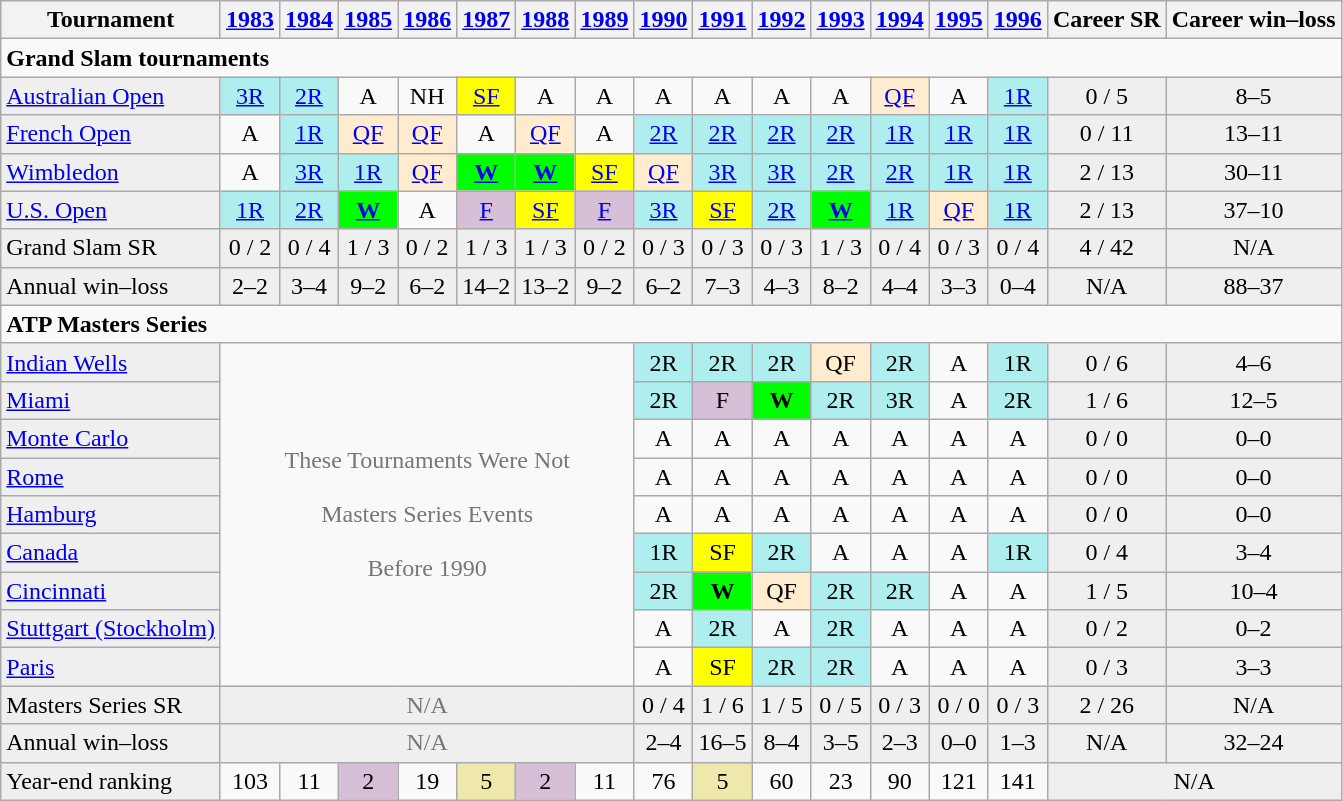<table class="wikitable">
<tr>
<th>Tournament</th>
<th><a href='#'>1983</a></th>
<th><a href='#'>1984</a></th>
<th><a href='#'>1985</a></th>
<th><a href='#'>1986</a></th>
<th><a href='#'>1987</a></th>
<th><a href='#'>1988</a></th>
<th><a href='#'>1989</a></th>
<th><a href='#'>1990</a></th>
<th><a href='#'>1991</a></th>
<th><a href='#'>1992</a></th>
<th><a href='#'>1993</a></th>
<th><a href='#'>1994</a></th>
<th><a href='#'>1995</a></th>
<th><a href='#'>1996</a></th>
<th>Career SR</th>
<th>Career win–loss</th>
</tr>
<tr>
<td colspan="17"><strong>Grand Slam tournaments</strong></td>
</tr>
<tr>
<td bgcolor="#efefef"><a href='#'>Australian Open</a></td>
<td align="center" style="background:#afeeee;"><a href='#'>3R</a></td>
<td align="center" style="background:#afeeee;"><a href='#'>2R</a></td>
<td align="center">A</td>
<td align="center">NH</td>
<td align="center" style="background:yellow;"><a href='#'>SF</a></td>
<td align="center">A</td>
<td align="center">A</td>
<td align="center">A</td>
<td align="center">A</td>
<td align="center">A</td>
<td align="center">A</td>
<td align="center" style="background:#ffebcd;"><a href='#'>QF</a></td>
<td align="center">A</td>
<td align="center" style="background:#afeeee;"><a href='#'>1R</a></td>
<td align="center" style="background:#EFEFEF;">0 / 5</td>
<td align="center" style="background:#EFEFEF;">8–5</td>
</tr>
<tr>
<td bgcolor="#efefef"><a href='#'>French Open</a></td>
<td align="center">A</td>
<td align="center" style="background:#afeeee;"><a href='#'>1R</a></td>
<td align="center" style="background:#ffebcd;"><a href='#'>QF</a></td>
<td align="center" style="background:#ffebcd;"><a href='#'>QF</a></td>
<td align="center">A</td>
<td align="center" style="background:#ffebcd;"><a href='#'>QF</a></td>
<td align="center">A</td>
<td align="center" style="background:#afeeee;"><a href='#'>2R</a></td>
<td align="center" style="background:#afeeee;"><a href='#'>2R</a></td>
<td align="center" style="background:#afeeee;"><a href='#'>2R</a></td>
<td align="center" style="background:#afeeee;"><a href='#'>2R</a></td>
<td align="center" style="background:#afeeee;"><a href='#'>1R</a></td>
<td align="center" style="background:#afeeee;"><a href='#'>1R</a></td>
<td align="center" style="background:#afeeee;"><a href='#'>1R</a></td>
<td align="center" style="background:#EFEFEF;">0 / 11</td>
<td align="center" style="background:#EFEFEF;">13–11</td>
</tr>
<tr>
<td bgcolor="#efefef"><a href='#'>Wimbledon</a></td>
<td align="center">A</td>
<td align="center" style="background:#afeeee;"><a href='#'>3R</a></td>
<td align="center" style="background:#afeeee;"><a href='#'>1R</a></td>
<td align="center" style="background:#ffebcd;"><a href='#'>QF</a></td>
<td align="center" style="background:#00ff00;"><a href='#'><strong>W</strong></a></td>
<td align="center" style="background:#00ff00;"><a href='#'><strong>W</strong></a></td>
<td align="center" style="background:yellow;"><a href='#'>SF</a></td>
<td align="center" style="background:#ffebcd;"><a href='#'>QF</a></td>
<td align="center" style="background:#afeeee;"><a href='#'>3R</a></td>
<td align="center" style="background:#afeeee;"><a href='#'>3R</a></td>
<td align="center" style="background:#afeeee;"><a href='#'>2R</a></td>
<td align="center" style="background:#afeeee;"><a href='#'>2R</a></td>
<td align="center" style="background:#afeeee;"><a href='#'>1R</a></td>
<td align="center" style="background:#afeeee;"><a href='#'>1R</a></td>
<td align="center" style="background:#EFEFEF;">2 / 13</td>
<td align="center" style="background:#EFEFEF;">30–11</td>
</tr>
<tr>
<td bgcolor="#efefef"><a href='#'>U.S. Open</a></td>
<td align="center" style="background:#afeeee;"><a href='#'>1R</a></td>
<td align="center" style="background:#afeeee;"><a href='#'>2R</a></td>
<td align="center" style="background:#00ff00;"><a href='#'><strong>W</strong></a></td>
<td align="center">A</td>
<td align="center" style="background:#D8BFD8;"><a href='#'>F</a></td>
<td align="center" style="background:yellow;"><a href='#'>SF</a></td>
<td align="center" style="background:#D8BFD8;"><a href='#'>F</a></td>
<td align="center" style="background:#afeeee;"><a href='#'>3R</a></td>
<td align="center" style="background:yellow;"><a href='#'>SF</a></td>
<td align="center" style="background:#afeeee;"><a href='#'>2R</a></td>
<td align="center" style="background:#00ff00;"><a href='#'><strong>W</strong></a></td>
<td align="center" style="background:#afeeee;"><a href='#'>1R</a></td>
<td align="center" style="background:#ffebcd;"><a href='#'>QF</a></td>
<td align="center" style="background:#afeeee;"><a href='#'>1R</a></td>
<td align="center" style="background:#EFEFEF;">2 / 13</td>
<td align="center" style="background:#EFEFEF;">37–10</td>
</tr>
<tr bgcolor="#efefef">
<td>Grand Slam SR</td>
<td align="center">0 / 2</td>
<td align="center">0 / 4</td>
<td align="center">1 / 3</td>
<td align="center">0 / 2</td>
<td align="center">1 / 3</td>
<td align="center">1 / 3</td>
<td align="center">0 / 2</td>
<td align="center">0 / 3</td>
<td align="center">0 / 3</td>
<td align="center">0 / 3</td>
<td align="center">1 / 3</td>
<td align="center">0 / 4</td>
<td align="center">0 / 3</td>
<td align="center">0 / 4</td>
<td align="center">4 / 42</td>
<td align="center" style="background:#EFEFEF;">N/A</td>
</tr>
<tr>
<td style="background:#EFEFEF;">Annual win–loss</td>
<td align="center" style="background:#EFEFEF;">2–2</td>
<td align="center" style="background:#EFEFEF;">3–4</td>
<td align="center" style="background:#EFEFEF;">9–2</td>
<td align="center" style="background:#EFEFEF;">6–2</td>
<td align="center" style="background:#EFEFEF;">14–2</td>
<td align="center" style="background:#EFEFEF;">13–2</td>
<td align="center" style="background:#EFEFEF;">9–2</td>
<td align="center" style="background:#EFEFEF;">6–2</td>
<td align="center" style="background:#EFEFEF;">7–3</td>
<td align="center" style="background:#EFEFEF;">4–3</td>
<td align="center" style="background:#EFEFEF;">8–2</td>
<td align="center" style="background:#EFEFEF;">4–4</td>
<td align="center" style="background:#EFEFEF;">3–3</td>
<td align="center" style="background:#EFEFEF;">0–4</td>
<td align="center" style="background:#EFEFEF;">N/A</td>
<td align="center" style="background:#EFEFEF;">88–37</td>
</tr>
<tr>
<td colspan="17"><strong>ATP Masters Series</strong></td>
</tr>
<tr>
<td style="background:#EFEFEF;"><a href='#'>Indian Wells</a></td>
<td align="center" colspan="7" rowspan="9" style="color:#767676;">These Tournaments Were Not<br><br>Masters Series Events<br><br>Before 1990</td>
<td align="center" style="background:#afeeee;">2R</td>
<td align="center" style="background:#afeeee;">2R</td>
<td align="center" style="background:#afeeee;">2R</td>
<td align="center" style="background:#ffebcd;">QF</td>
<td align="center" style="background:#afeeee;">2R</td>
<td align="center">A</td>
<td align="center" style="background:#afeeee;">1R</td>
<td align="center" style="background:#EFEFEF;">0 / 6</td>
<td align="center" style="background:#EFEFEF;">4–6</td>
</tr>
<tr>
<td style="background:#EFEFEF;"><a href='#'>Miami</a></td>
<td align="center" style="background:#afeeee;">2R</td>
<td align="center" style="background:#D8BFD8;">F</td>
<td align="center" style="background:#00ff00;"><strong>W</strong></td>
<td align="center" style="background:#afeeee;">2R</td>
<td align="center" style="background:#afeeee;">3R</td>
<td align="center">A</td>
<td align="center" style="background:#afeeee;">2R</td>
<td align="center" style="background:#EFEFEF;">1 / 6</td>
<td align="center" style="background:#EFEFEF;">12–5</td>
</tr>
<tr>
<td style="background:#EFEFEF;"><a href='#'>Monte Carlo</a></td>
<td align="center">A</td>
<td align="center">A</td>
<td align="center">A</td>
<td align="center">A</td>
<td align="center">A</td>
<td align="center">A</td>
<td align="center">A</td>
<td align="center" style="background:#EFEFEF;">0 / 0</td>
<td align="center" style="background:#EFEFEF;">0–0</td>
</tr>
<tr>
<td style="background:#EFEFEF;"><a href='#'>Rome</a></td>
<td align="center">A</td>
<td align="center">A</td>
<td align="center">A</td>
<td align="center">A</td>
<td align="center">A</td>
<td align="center">A</td>
<td align="center">A</td>
<td align="center" style="background:#EFEFEF;">0 / 0</td>
<td align="center" style="background:#EFEFEF;">0–0</td>
</tr>
<tr>
<td style="background:#EFEFEF;"><a href='#'>Hamburg</a></td>
<td align="center">A</td>
<td align="center">A</td>
<td align="center">A</td>
<td align="center">A</td>
<td align="center">A</td>
<td align="center">A</td>
<td align="center">A</td>
<td align="center" style="background:#EFEFEF;">0 / 0</td>
<td align="center" style="background:#EFEFEF;">0–0</td>
</tr>
<tr>
<td style="background:#EFEFEF;"><a href='#'>Canada</a></td>
<td align="center" style="background:#afeeee;">1R</td>
<td align="center" style="background:yellow;">SF</td>
<td align="center" style="background:#afeeee;">2R</td>
<td align="center">A</td>
<td align="center">A</td>
<td align="center">A</td>
<td align="center" style="background:#afeeee;">1R</td>
<td align="center" style="background:#EFEFEF;">0 / 4</td>
<td align="center" style="background:#EFEFEF;">3–4</td>
</tr>
<tr>
<td style="background:#EFEFEF;"><a href='#'>Cincinnati</a></td>
<td align="center" style="background:#afeeee;">2R</td>
<td align="center" style="background:#00ff00;"><strong>W</strong></td>
<td align="center" style="background:#ffebcd;">QF</td>
<td align="center" style="background:#afeeee;">2R</td>
<td align="center" style="background:#afeeee;">2R</td>
<td align="center">A</td>
<td align="center">A</td>
<td align="center" style="background:#EFEFEF;">1 / 5</td>
<td align="center" style="background:#EFEFEF;">10–4</td>
</tr>
<tr>
<td style="background:#EFEFEF;"><a href='#'>Stuttgart (Stockholm)</a></td>
<td align="center">A</td>
<td align="center" style="background:#afeeee;">2R</td>
<td align="center">A</td>
<td align="center" style="background:#afeeee;">2R</td>
<td align="center">A</td>
<td align="center">A</td>
<td align="center">A</td>
<td align="center" style="background:#EFEFEF;">0 / 2</td>
<td align="center" style="background:#EFEFEF;">0–2</td>
</tr>
<tr>
<td style="background:#EFEFEF;"><a href='#'>Paris</a></td>
<td align="center">A</td>
<td align="center" style="background:yellow;">SF</td>
<td align="center" style="background:#afeeee;">2R</td>
<td align="center" style="background:#afeeee;">2R</td>
<td align="center">A</td>
<td align="center">A</td>
<td align="center">A</td>
<td align="center" style="background:#EFEFEF;">0 / 3</td>
<td align="center" style="background:#EFEFEF;">3–3</td>
</tr>
<tr bgcolor="#efefef">
<td>Masters Series SR</td>
<td align="center" colspan="7" style="color:#767676;">N/A</td>
<td align="center">0 / 4</td>
<td align="center">1 / 6</td>
<td align="center">1 / 5</td>
<td align="center">0 / 5</td>
<td align="center">0 / 3</td>
<td align="center">0 / 0</td>
<td align="center">0 / 3</td>
<td align="center">2 / 26</td>
<td align="center" style="background:#EFEFEF;">N/A</td>
</tr>
<tr bgcolor="#efefef">
<td style="background:#EFEFEF;">Annual win–loss</td>
<td align="center" colspan="7" style="color:#767676;">N/A</td>
<td align="center" style="background:#EFEFEF;">2–4</td>
<td align="center" style="background:#EFEFEF;">16–5</td>
<td align="center" style="background:#EFEFEF;">8–4</td>
<td align="center" style="background:#EFEFEF;">3–5</td>
<td align="center" style="background:#EFEFEF;">2–3</td>
<td align="center" style="background:#EFEFEF;">0–0</td>
<td align="center" style="background:#EFEFEF;">1–3</td>
<td align="center" style="background:#EFEFEF;">N/A</td>
<td align="center" style="background:#EFEFEF;">32–24</td>
</tr>
<tr>
<td style="background:#EFEFEF;">Year-end ranking</td>
<td align="center">103</td>
<td align="center">11</td>
<td align="center" style="background:#D8BFD8;">2</td>
<td align="center">19</td>
<td align="center" style="background:#EEE8AA;">5</td>
<td align="center" style="background:#D8BFD8;">2</td>
<td align="center">11</td>
<td align="center">76</td>
<td align="center" style="background:#EEE8AA;">5</td>
<td align="center">60</td>
<td align="center">23</td>
<td align="center">90</td>
<td align="center">121</td>
<td align="center">141</td>
<td colspan=2 align="center" style="background:#EFEFEF;">N/A</td>
</tr>
</table>
